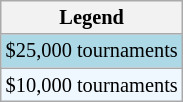<table class="wikitable" style="font-size:85%">
<tr>
<th>Legend</th>
</tr>
<tr style="background:lightblue;">
<td>$25,000 tournaments</td>
</tr>
<tr style="background:#f0f8ff;">
<td>$10,000 tournaments</td>
</tr>
</table>
